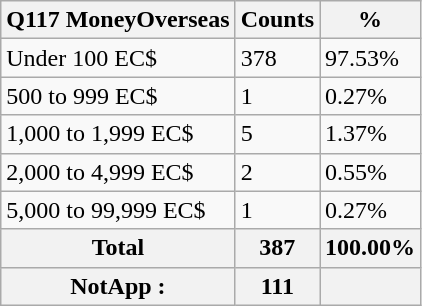<table class="wikitable sortable">
<tr>
<th>Q117 MoneyOverseas</th>
<th>Counts</th>
<th>%</th>
</tr>
<tr>
<td>Under 100 EC$</td>
<td>378</td>
<td>97.53%</td>
</tr>
<tr>
<td>500 to 999 EC$</td>
<td>1</td>
<td>0.27%</td>
</tr>
<tr>
<td>1,000 to 1,999 EC$</td>
<td>5</td>
<td>1.37%</td>
</tr>
<tr>
<td>2,000 to 4,999 EC$</td>
<td>2</td>
<td>0.55%</td>
</tr>
<tr>
<td>5,000 to 99,999 EC$</td>
<td>1</td>
<td>0.27%</td>
</tr>
<tr>
<th>Total</th>
<th>387</th>
<th>100.00%</th>
</tr>
<tr>
<th>NotApp :</th>
<th>111</th>
<th></th>
</tr>
</table>
